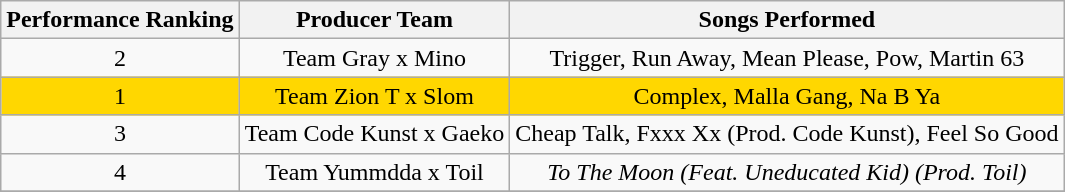<table class="wikitable" style="text-align: center">
<tr>
<th>Performance Ranking</th>
<th>Producer Team</th>
<th>Songs Performed</th>
</tr>
<tr>
<td>2</td>
<td>Team Gray x Mino</td>
<td>Trigger, Run Away, Mean Please, Pow, Martin 63</td>
</tr>
<tr>
<td style="background:gold">1</td>
<td style="background:gold">Team Zion T x Slom</td>
<td style="background:gold">Complex, Malla Gang, Na B Ya</td>
</tr>
<tr>
<td>3</td>
<td>Team Code Kunst x Gaeko</td>
<td>Cheap Talk, Fxxx Xx (Prod. Code Kunst), Feel So Good</td>
</tr>
<tr>
<td>4</td>
<td>Team Yummdda x Toil</td>
<td><em>To The Moon (Feat. Uneducated Kid) (Prod. Toil)</em></td>
</tr>
<tr>
</tr>
</table>
